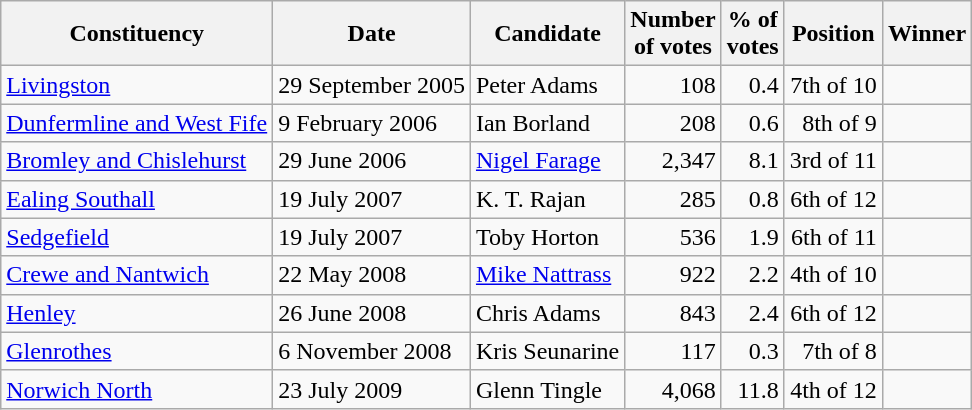<table class="wikitable sortable">
<tr>
<th>Constituency</th>
<th>Date</th>
<th>Candidate</th>
<th>Number<br>of votes</th>
<th>% of<br>votes</th>
<th>Position</th>
<th colspan=2>Winner</th>
</tr>
<tr>
<td><a href='#'>Livingston</a></td>
<td>29 September 2005</td>
<td>Peter Adams</td>
<td style="text-align: right; margin-right: 0.5em">108</td>
<td style="text-align: right; margin-right: 0.5em">0.4</td>
<td style="text-align: right; margin-right: 0.5em">7th of 10</td>
<td></td>
</tr>
<tr>
<td><a href='#'>Dunfermline and West Fife</a></td>
<td>9 February 2006</td>
<td>Ian Borland</td>
<td style="text-align: right; margin-right: 0.5em">208</td>
<td style="text-align: right; margin-right: 0.5em">0.6</td>
<td style="text-align: right; margin-right: 0.5em">8th of 9</td>
<td></td>
</tr>
<tr>
<td><a href='#'>Bromley and Chislehurst</a></td>
<td>29 June 2006</td>
<td><a href='#'>Nigel Farage</a></td>
<td style="text-align: right; margin-right: 0.5em">2,347</td>
<td style="text-align: right; margin-right: 0.5em">8.1</td>
<td style="text-align: right; margin-right: 0.5em">3rd of 11</td>
<td></td>
</tr>
<tr>
<td><a href='#'>Ealing Southall</a></td>
<td>19 July 2007</td>
<td>K. T. Rajan</td>
<td style="text-align: right; margin-right: 0.5em">285</td>
<td style="text-align: right; margin-right: 0.5em">0.8</td>
<td style="text-align: right; margin-right: 0.5em">6th of 12</td>
<td></td>
</tr>
<tr>
<td><a href='#'>Sedgefield</a></td>
<td>19 July 2007</td>
<td>Toby Horton</td>
<td style="text-align: right; margin-right: 0.5em">536</td>
<td style="text-align: right; margin-right: 0.5em">1.9</td>
<td style="text-align: right; margin-right: 0.5em">6th of 11</td>
<td></td>
</tr>
<tr>
<td><a href='#'>Crewe and Nantwich</a></td>
<td>22 May 2008</td>
<td><a href='#'>Mike Nattrass</a></td>
<td style="text-align: right; margin-right: 0.5em">922</td>
<td style="text-align: right; margin-right: 0.5em">2.2</td>
<td style="text-align: right; margin-right: 0.5em">4th of 10</td>
<td></td>
</tr>
<tr>
<td><a href='#'>Henley</a></td>
<td>26 June 2008</td>
<td>Chris Adams</td>
<td style="text-align: right; margin-right: 0.5em">843</td>
<td style="text-align: right; margin-right: 0.5em">2.4</td>
<td style="text-align: right; margin-right: 0.5em">6th of 12</td>
<td></td>
</tr>
<tr>
<td><a href='#'>Glenrothes</a></td>
<td>6 November 2008</td>
<td>Kris Seunarine</td>
<td style="text-align: right; margin-right: 0.5em">117</td>
<td style="text-align: right; margin-right: 0.5em">0.3</td>
<td style="text-align: right; margin-right: 0.5em">7th of 8</td>
<td></td>
</tr>
<tr>
<td><a href='#'>Norwich North</a></td>
<td>23 July 2009</td>
<td>Glenn Tingle</td>
<td style="text-align: right; margin-right: 0.5em">4,068</td>
<td style="text-align: right; margin-right: 0.5em">11.8</td>
<td style="text-align: right; margin-right: 0.5em">4th of 12</td>
<td></td>
</tr>
</table>
